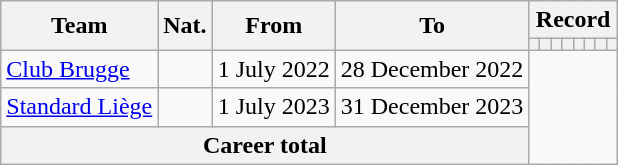<table class="wikitable" style="text-align: center;">
<tr>
<th rowspan="2">Team</th>
<th rowspan="2">Nat.</th>
<th rowspan="2">From</th>
<th rowspan="2">To</th>
<th colspan="8">Record</th>
</tr>
<tr>
<th></th>
<th></th>
<th></th>
<th></th>
<th></th>
<th></th>
<th></th>
<th></th>
</tr>
<tr>
<td align="left"><a href='#'>Club Brugge</a></td>
<td></td>
<td align=left>1 July 2022</td>
<td align=left>28 December 2022<br></td>
</tr>
<tr>
<td align="left"><a href='#'>Standard Liège</a></td>
<td></td>
<td align=left>1 July 2023</td>
<td align=left>31 December 2023<br></td>
</tr>
<tr>
<th colspan=4><strong>Career total</strong><br></th>
</tr>
</table>
